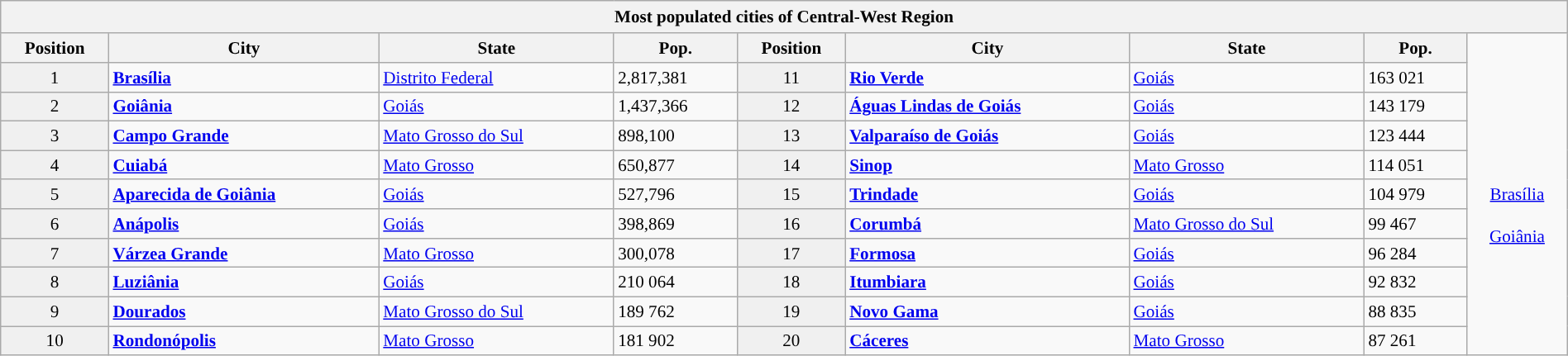<table class="wikitable" style="width:100%;font-size:88%">
<tr>
<th colspan="12" style="padding:0.3em 0; line-height:1.2em; ">Most populated cities of Central-West Region<br></th>
</tr>
<tr>
<th>Position</th>
<th>City</th>
<th>State</th>
<th>Pop.</th>
<th>Position</th>
<th>City</th>
<th>State</th>
<th>Pop.</th>
<td rowspan=11 style="text-align:center;"><br><br><a href='#'>Brasília</a><br>
<br><a href='#'>Goiânia</a><br></td>
</tr>
<tr>
<td align=center style="background:#f0f0f0;">1</td>
<td align=left><strong><a href='#'>Brasília</a></strong></td>
<td align=left><a href='#'>Distrito Federal</a></td>
<td>2,817,381</td>
<td align=center style="background:#f0f0f0;">11</td>
<td align=left><strong><a href='#'>Rio Verde</a></strong></td>
<td align=left><a href='#'>Goiás</a></td>
<td>163 021</td>
</tr>
<tr>
<td align=center style="background:#f0f0f0;">2</td>
<td align=left><strong><a href='#'>Goiânia</a></strong></td>
<td align=left><a href='#'>Goiás</a></td>
<td>1,437,366</td>
<td align=center style="background:#f0f0f0;">12</td>
<td align=left><strong><a href='#'>Águas Lindas de Goiás</a></strong></td>
<td align=left><a href='#'>Goiás</a></td>
<td>143 179</td>
</tr>
<tr>
<td align=center style="background:#f0f0f0;">3</td>
<td align=left><strong><a href='#'>Campo Grande</a></strong></td>
<td align=left><a href='#'>Mato Grosso do Sul</a></td>
<td>898,100</td>
<td align=center style="background:#f0f0f0;">13</td>
<td align=left><strong><a href='#'>Valparaíso de Goiás</a></strong></td>
<td align=left><a href='#'>Goiás</a></td>
<td>123 444</td>
</tr>
<tr>
<td align=center style="background:#f0f0f0;">4</td>
<td align=left><strong><a href='#'>Cuiabá</a></strong></td>
<td align=left><a href='#'>Mato Grosso</a></td>
<td>650,877</td>
<td align=center style="background:#f0f0f0;">14</td>
<td align=left><strong><a href='#'>Sinop</a></strong></td>
<td align=left><a href='#'>Mato Grosso</a></td>
<td>114 051</td>
</tr>
<tr>
<td align=center style="background:#f0f0f0;">5</td>
<td align=left><strong><a href='#'>Aparecida de Goiânia</a></strong></td>
<td align=left><a href='#'>Goiás</a></td>
<td>527,796</td>
<td align=center style="background:#f0f0f0;">15</td>
<td align=left><strong><a href='#'>Trindade</a></strong></td>
<td align=left><a href='#'>Goiás</a></td>
<td>104 979</td>
</tr>
<tr>
<td align=center style="background:#f0f0f0;">6</td>
<td align=left><strong><a href='#'>Anápolis</a></strong></td>
<td align=left><a href='#'>Goiás</a></td>
<td>398,869</td>
<td align=center style="background:#f0f0f0;">16</td>
<td align=left><strong><a href='#'>Corumbá</a></strong></td>
<td align=left><a href='#'>Mato Grosso do Sul</a></td>
<td>99 467</td>
</tr>
<tr>
<td align=center style="background:#f0f0f0;">7</td>
<td align=left><strong><a href='#'>Várzea Grande</a></strong></td>
<td align=left><a href='#'>Mato Grosso</a></td>
<td>300,078</td>
<td align=center style="background:#f0f0f0;">17</td>
<td align=left><strong><a href='#'>Formosa</a></strong></td>
<td align=left><a href='#'>Goiás</a></td>
<td>96 284</td>
</tr>
<tr>
<td align=center style="background:#f0f0f0;">8</td>
<td align=left><strong><a href='#'>Luziânia</a></strong></td>
<td align=left><a href='#'>Goiás</a></td>
<td>210 064</td>
<td align=center style="background:#f0f0f0;">18</td>
<td align=left><strong><a href='#'>Itumbiara</a></strong></td>
<td align=left><a href='#'>Goiás</a></td>
<td>92 832</td>
</tr>
<tr>
<td align=center style="background:#f0f0f0;">9</td>
<td align=left><strong><a href='#'>Dourados</a></strong></td>
<td align=left><a href='#'>Mato Grosso do Sul</a></td>
<td>189 762</td>
<td align=center style="background:#f0f0f0;">19</td>
<td align=left><strong><a href='#'>Novo Gama</a></strong></td>
<td align=left><a href='#'>Goiás</a></td>
<td>88 835</td>
</tr>
<tr>
<td align=center style="background:#f0f0f0;">10</td>
<td align=left><strong><a href='#'>Rondonópolis</a></strong></td>
<td align=left><a href='#'>Mato Grosso</a></td>
<td>181 902</td>
<td align=center style="background:#f0f0f0;">20</td>
<td align=left><strong><a href='#'>Cáceres</a></strong></td>
<td align=left><a href='#'>Mato Grosso</a></td>
<td>87 261</td>
</tr>
</table>
